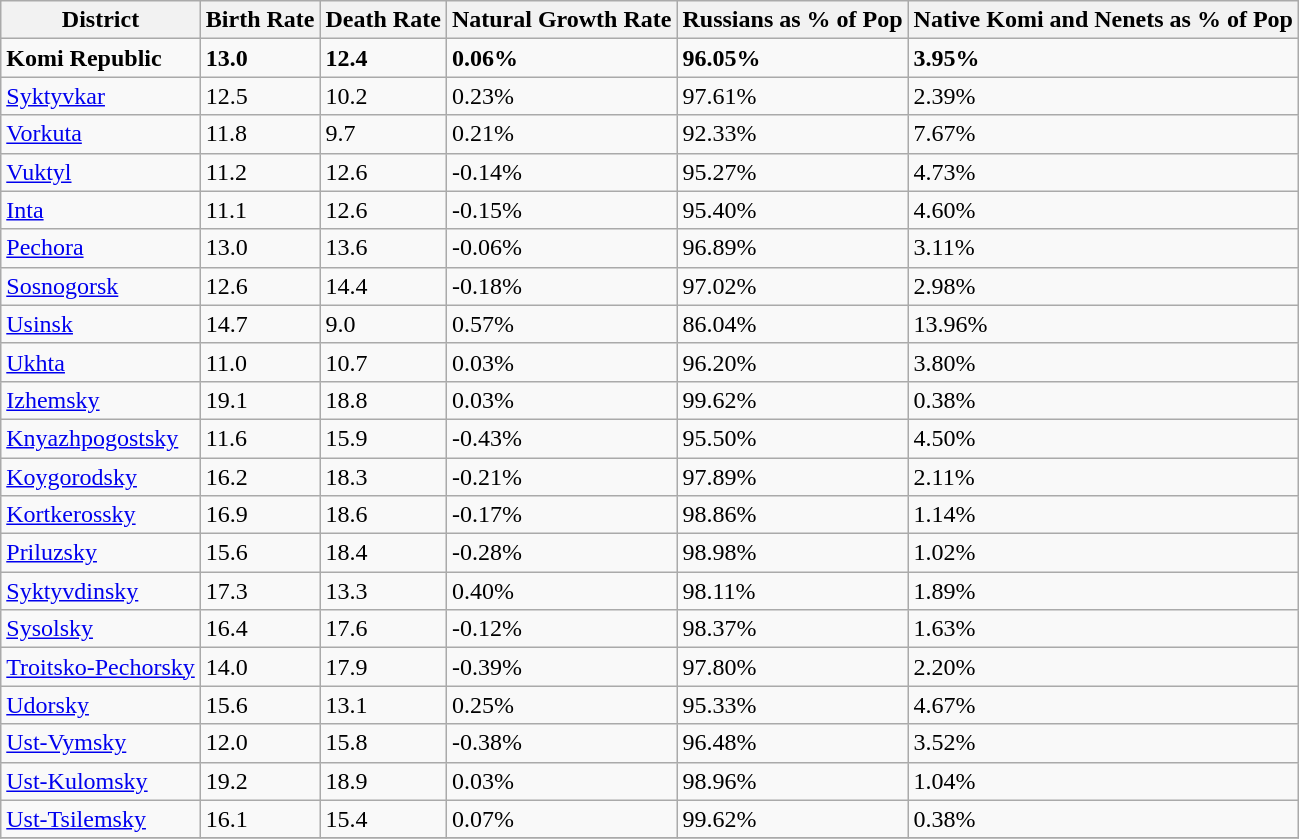<table class="wikitable sortable">
<tr>
<th><strong>District</strong></th>
<th><strong>Birth Rate</strong></th>
<th><strong>Death Rate</strong></th>
<th><strong>Natural Growth Rate</strong></th>
<th><strong>Russians as % of Pop</strong></th>
<th><strong>Native Komi and Nenets as % of Pop</strong></th>
</tr>
<tr --->
<td><strong>Komi Republic</strong></td>
<td><strong>13.0</strong></td>
<td><strong>12.4</strong></td>
<td><strong>0.06%</strong></td>
<td><strong>96.05%</strong></td>
<td><strong>3.95%</strong></td>
</tr>
<tr --->
<td><a href='#'>Syktyvkar</a></td>
<td>12.5</td>
<td>10.2</td>
<td>0.23%</td>
<td>97.61%</td>
<td>2.39%</td>
</tr>
<tr --->
<td><a href='#'>Vorkuta</a></td>
<td>11.8</td>
<td>9.7</td>
<td>0.21%</td>
<td>92.33%</td>
<td>7.67%</td>
</tr>
<tr --->
<td><a href='#'>Vuktyl</a></td>
<td>11.2</td>
<td>12.6</td>
<td>-0.14%</td>
<td>95.27%</td>
<td>4.73%</td>
</tr>
<tr --->
<td><a href='#'>Inta</a></td>
<td>11.1</td>
<td>12.6</td>
<td>-0.15%</td>
<td>95.40%</td>
<td>4.60%</td>
</tr>
<tr --->
<td><a href='#'>Pechora</a></td>
<td>13.0</td>
<td>13.6</td>
<td>-0.06%</td>
<td>96.89%</td>
<td>3.11%</td>
</tr>
<tr --->
<td><a href='#'>Sosnogorsk</a></td>
<td>12.6</td>
<td>14.4</td>
<td>-0.18%</td>
<td>97.02%</td>
<td>2.98%</td>
</tr>
<tr --->
<td><a href='#'>Usinsk</a></td>
<td>14.7</td>
<td>9.0</td>
<td>0.57%</td>
<td>86.04%</td>
<td>13.96%</td>
</tr>
<tr --->
<td><a href='#'>Ukhta</a></td>
<td>11.0</td>
<td>10.7</td>
<td>0.03%</td>
<td>96.20%</td>
<td>3.80%</td>
</tr>
<tr --->
<td><a href='#'>Izhemsky</a></td>
<td>19.1</td>
<td>18.8</td>
<td>0.03%</td>
<td>99.62%</td>
<td>0.38%</td>
</tr>
<tr --->
<td><a href='#'>Knyazhpogostsky</a></td>
<td>11.6</td>
<td>15.9</td>
<td>-0.43%</td>
<td>95.50%</td>
<td>4.50%</td>
</tr>
<tr --->
<td><a href='#'>Koygorodsky</a></td>
<td>16.2</td>
<td>18.3</td>
<td>-0.21%</td>
<td>97.89%</td>
<td>2.11%</td>
</tr>
<tr --->
<td><a href='#'>Kortkerossky</a></td>
<td>16.9</td>
<td>18.6</td>
<td>-0.17%</td>
<td>98.86%</td>
<td>1.14%</td>
</tr>
<tr --->
<td><a href='#'>Priluzsky</a></td>
<td>15.6</td>
<td>18.4</td>
<td>-0.28%</td>
<td>98.98%</td>
<td>1.02%</td>
</tr>
<tr --->
<td><a href='#'>Syktyvdinsky</a></td>
<td>17.3</td>
<td>13.3</td>
<td>0.40%</td>
<td>98.11%</td>
<td>1.89%</td>
</tr>
<tr --->
<td><a href='#'>Sysolsky</a></td>
<td>16.4</td>
<td>17.6</td>
<td>-0.12%</td>
<td>98.37%</td>
<td>1.63%</td>
</tr>
<tr --->
<td><a href='#'>Troitsko-Pechorsky</a></td>
<td>14.0</td>
<td>17.9</td>
<td>-0.39%</td>
<td>97.80%</td>
<td>2.20%</td>
</tr>
<tr --->
<td><a href='#'>Udorsky</a></td>
<td>15.6</td>
<td>13.1</td>
<td>0.25%</td>
<td>95.33%</td>
<td>4.67%</td>
</tr>
<tr --->
<td><a href='#'>Ust-Vymsky</a></td>
<td>12.0</td>
<td>15.8</td>
<td>-0.38%</td>
<td>96.48%</td>
<td>3.52%</td>
</tr>
<tr --->
<td><a href='#'>Ust-Kulomsky</a></td>
<td>19.2</td>
<td>18.9</td>
<td>0.03%</td>
<td>98.96%</td>
<td>1.04%</td>
</tr>
<tr --->
<td><a href='#'>Ust-Tsilemsky</a></td>
<td>16.1</td>
<td>15.4</td>
<td>0.07%</td>
<td>99.62%</td>
<td>0.38%</td>
</tr>
<tr --->
</tr>
</table>
